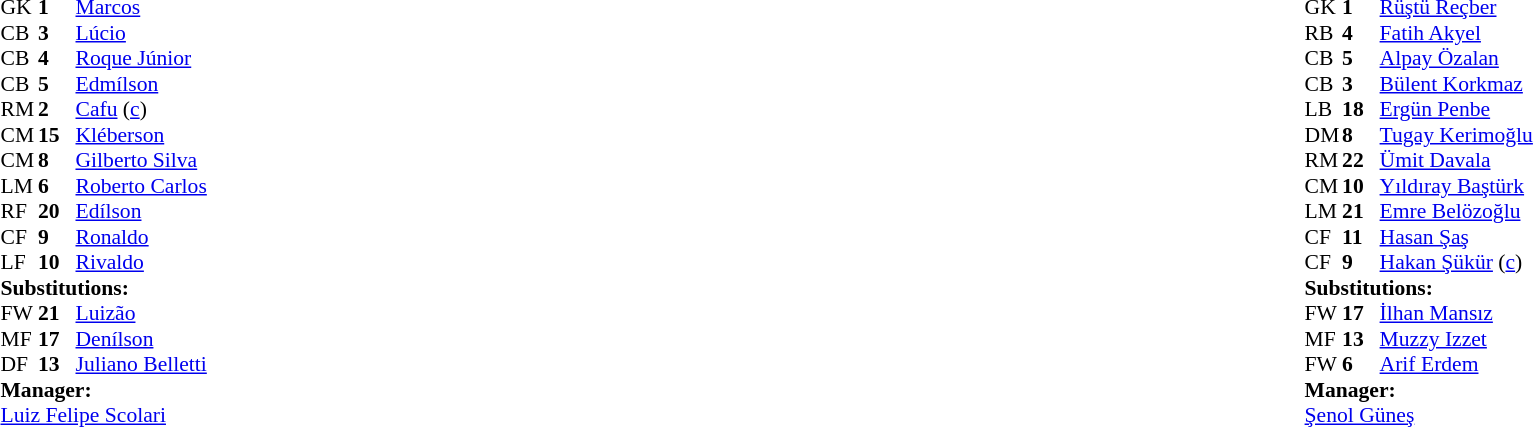<table width="100%">
<tr>
<td valign="top" width="50%"><br><table style="font-size: 90%" cellspacing="0" cellpadding="0">
<tr>
<th width="25"></th>
<th width="25"></th>
</tr>
<tr>
<td>GK</td>
<td><strong>1</strong></td>
<td><a href='#'>Marcos</a></td>
</tr>
<tr>
<td>CB</td>
<td><strong>3</strong></td>
<td><a href='#'>Lúcio</a></td>
</tr>
<tr>
<td>CB</td>
<td><strong>4</strong></td>
<td><a href='#'>Roque Júnior</a></td>
</tr>
<tr>
<td>CB</td>
<td><strong>5</strong></td>
<td><a href='#'>Edmílson</a></td>
</tr>
<tr>
<td>RM</td>
<td><strong>2</strong></td>
<td><a href='#'>Cafu</a> (<a href='#'>c</a>)</td>
</tr>
<tr>
<td>CM</td>
<td><strong>15</strong></td>
<td><a href='#'>Kléberson</a></td>
<td></td>
<td></td>
</tr>
<tr>
<td>CM</td>
<td><strong>8</strong></td>
<td><a href='#'>Gilberto Silva</a></td>
<td></td>
</tr>
<tr>
<td>LM</td>
<td><strong>6</strong></td>
<td><a href='#'>Roberto Carlos</a></td>
</tr>
<tr>
<td>RF</td>
<td><strong>20</strong></td>
<td><a href='#'>Edílson</a></td>
<td></td>
<td></td>
</tr>
<tr>
<td>CF</td>
<td><strong>9</strong></td>
<td><a href='#'>Ronaldo</a></td>
<td></td>
<td></td>
</tr>
<tr>
<td>LF</td>
<td><strong>10</strong></td>
<td><a href='#'>Rivaldo</a></td>
</tr>
<tr>
<td colspan=3><strong>Substitutions:</strong></td>
</tr>
<tr>
<td>FW</td>
<td><strong>21</strong></td>
<td><a href='#'>Luizão</a></td>
<td></td>
<td></td>
</tr>
<tr>
<td>MF</td>
<td><strong>17</strong></td>
<td><a href='#'>Denílson</a></td>
<td></td>
<td></td>
</tr>
<tr>
<td>DF</td>
<td><strong>13</strong></td>
<td><a href='#'>Juliano Belletti</a></td>
<td></td>
<td></td>
</tr>
<tr>
<td colspan=3><strong>Manager:</strong></td>
</tr>
<tr>
<td colspan="4"><a href='#'>Luiz Felipe Scolari</a></td>
</tr>
</table>
</td>
<td></td>
<td valign="top" width="50%"><br><table style="font-size: 90%" cellspacing="0" cellpadding="0" align="center">
<tr>
<th width="25"></th>
<th width="25"></th>
</tr>
<tr>
<td>GK</td>
<td><strong>1</strong></td>
<td><a href='#'>Rüştü Reçber</a></td>
</tr>
<tr>
<td>RB</td>
<td><strong>4</strong></td>
<td><a href='#'>Fatih Akyel</a></td>
</tr>
<tr>
<td>CB</td>
<td><strong>5</strong></td>
<td><a href='#'>Alpay Özalan</a></td>
</tr>
<tr>
<td>CB</td>
<td><strong>3</strong></td>
<td><a href='#'>Bülent Korkmaz</a></td>
</tr>
<tr>
<td>LB</td>
<td><strong>18</strong></td>
<td><a href='#'>Ergün Penbe</a></td>
</tr>
<tr>
<td>DM</td>
<td><strong>8</strong></td>
<td><a href='#'>Tugay Kerimoğlu</a></td>
<td></td>
</tr>
<tr>
<td>RM</td>
<td><strong>22</strong></td>
<td><a href='#'>Ümit Davala</a></td>
<td></td>
<td></td>
</tr>
<tr>
<td>CM</td>
<td><strong>10</strong></td>
<td><a href='#'>Yıldıray Baştürk</a></td>
<td></td>
<td></td>
</tr>
<tr>
<td>LM</td>
<td><strong>21</strong></td>
<td><a href='#'>Emre Belözoğlu</a></td>
<td></td>
<td></td>
</tr>
<tr>
<td>CF</td>
<td><strong>11</strong></td>
<td><a href='#'>Hasan Şaş</a></td>
<td></td>
</tr>
<tr>
<td>CF</td>
<td><strong>9</strong></td>
<td><a href='#'>Hakan Şükür</a> (<a href='#'>c</a>)</td>
</tr>
<tr>
<td colspan=3><strong>Substitutions:</strong></td>
</tr>
<tr>
<td>FW</td>
<td><strong>17</strong></td>
<td><a href='#'>İlhan Mansız</a></td>
<td></td>
<td></td>
</tr>
<tr>
<td>MF</td>
<td><strong>13</strong></td>
<td><a href='#'>Muzzy Izzet</a></td>
<td></td>
<td></td>
</tr>
<tr>
<td>FW</td>
<td><strong>6</strong></td>
<td><a href='#'>Arif Erdem</a></td>
<td></td>
<td></td>
</tr>
<tr>
<td colspan=3><strong>Manager:</strong></td>
</tr>
<tr>
<td colspan="4"><a href='#'>Şenol Güneş</a></td>
</tr>
</table>
</td>
</tr>
</table>
